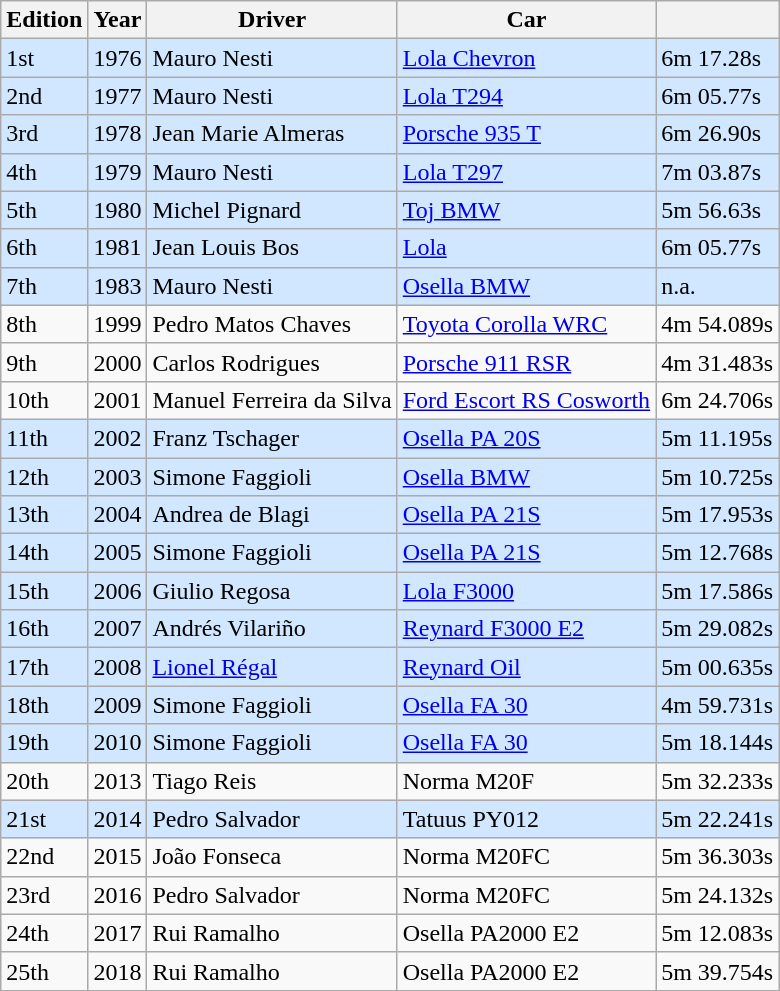<table class="wikitable">
<tr>
<th>Edition</th>
<th>Year</th>
<th>Driver</th>
<th>Car</th>
<th></th>
</tr>
<tr style="background:#D0E7FF;">
<td>1st</td>
<td>1976</td>
<td> Mauro Nesti</td>
<td><a href='#'>Lola Chevron</a></td>
<td>6m 17.28s</td>
</tr>
<tr style="background:#D0E7FF;">
<td>2nd</td>
<td>1977</td>
<td> Mauro Nesti</td>
<td><a href='#'>Lola T294</a></td>
<td>6m 05.77s</td>
</tr>
<tr style="background:#D0E7FF;">
<td>3rd</td>
<td>1978</td>
<td> Jean Marie Almeras</td>
<td><a href='#'>Porsche 935 T</a></td>
<td>6m 26.90s</td>
</tr>
<tr style="background:#D0E7FF;">
<td>4th</td>
<td>1979</td>
<td> Mauro Nesti</td>
<td><a href='#'>Lola T297</a></td>
<td>7m 03.87s</td>
</tr>
<tr style="background:#D0E7FF;">
<td>5th</td>
<td>1980</td>
<td> Michel Pignard</td>
<td><a href='#'>Toj BMW</a></td>
<td>5m 56.63s</td>
</tr>
<tr style="background:#D0E7FF;">
<td>6th</td>
<td>1981</td>
<td> Jean Louis Bos</td>
<td><a href='#'>Lola</a></td>
<td>6m 05.77s</td>
</tr>
<tr style="background:#D0E7FF;">
<td>7th</td>
<td>1983</td>
<td> Mauro Nesti</td>
<td><a href='#'>Osella BMW</a></td>
<td>n.a.</td>
</tr>
<tr>
<td>8th</td>
<td>1999</td>
<td> Pedro Matos Chaves</td>
<td><a href='#'>Toyota Corolla WRC</a></td>
<td>4m 54.089s</td>
</tr>
<tr>
<td>9th</td>
<td>2000</td>
<td> Carlos Rodrigues</td>
<td><a href='#'>Porsche 911 RSR</a></td>
<td>4m 31.483s</td>
</tr>
<tr>
<td>10th</td>
<td>2001</td>
<td> Manuel Ferreira da Silva</td>
<td><a href='#'>Ford Escort RS Cosworth</a></td>
<td>6m 24.706s</td>
</tr>
<tr style="background:#D0E7FF;">
<td>11th</td>
<td>2002</td>
<td> Franz Tschager</td>
<td><a href='#'>Osella PA 20S</a></td>
<td>5m 11.195s</td>
</tr>
<tr style="background:#D0E7FF;">
<td>12th</td>
<td>2003</td>
<td> Simone Faggioli</td>
<td><a href='#'>Osella BMW</a></td>
<td>5m 10.725s</td>
</tr>
<tr style="background:#D0E7FF;">
<td>13th</td>
<td>2004</td>
<td> Andrea de Blagi</td>
<td><a href='#'>Osella PA 21S</a></td>
<td>5m 17.953s</td>
</tr>
<tr style="background:#D0E7FF;">
<td>14th</td>
<td>2005</td>
<td> Simone Faggioli</td>
<td><a href='#'>Osella PA 21S</a></td>
<td>5m 12.768s</td>
</tr>
<tr style="background:#D0E7FF;">
<td>15th</td>
<td>2006</td>
<td> Giulio Regosa</td>
<td><a href='#'>Lola F3000</a></td>
<td>5m 17.586s</td>
</tr>
<tr style="background:#D0E7FF;">
<td>16th</td>
<td>2007</td>
<td> Andrés Vilariño</td>
<td><a href='#'>Reynard F3000 E2</a></td>
<td>5m 29.082s</td>
</tr>
<tr style="background:#D0E7FF;">
<td>17th</td>
<td>2008</td>
<td> <a href='#'>Lionel Régal</a></td>
<td><a href='#'>Reynard Oil</a></td>
<td>5m 00.635s</td>
</tr>
<tr style="background:#D0E7FF;">
<td>18th</td>
<td>2009</td>
<td> Simone Faggioli</td>
<td><a href='#'>Osella FA 30</a></td>
<td>4m 59.731s</td>
</tr>
<tr style="background:#D0E7FF;">
<td>19th</td>
<td>2010</td>
<td> Simone Faggioli</td>
<td><a href='#'>Osella FA 30</a></td>
<td>5m 18.144s</td>
</tr>
<tr>
<td>20th</td>
<td>2013</td>
<td> Tiago Reis</td>
<td>Norma M20F</td>
<td>5m 32.233s</td>
</tr>
<tr style="background:#D0E7FF;">
<td>21st</td>
<td>2014</td>
<td> Pedro Salvador</td>
<td>Tatuus PY012</td>
<td>5m 22.241s</td>
</tr>
<tr>
<td>22nd</td>
<td>2015</td>
<td> João Fonseca</td>
<td>Norma M20FC</td>
<td>5m 36.303s</td>
</tr>
<tr>
<td>23rd</td>
<td>2016</td>
<td> Pedro Salvador</td>
<td>Norma M20FC</td>
<td>5m 24.132s</td>
</tr>
<tr>
<td>24th</td>
<td>2017</td>
<td> Rui Ramalho</td>
<td>Osella PA2000 E2</td>
<td>5m 12.083s</td>
</tr>
<tr>
<td>25th</td>
<td>2018</td>
<td> Rui Ramalho</td>
<td>Osella PA2000 E2</td>
<td>5m 39.754s</td>
</tr>
</table>
